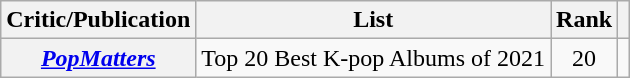<table class="wikitable plainrowheaders">
<tr>
<th scope="col">Critic/Publication</th>
<th scope="col" class="unsortable">List</th>
<th scope="col" data-sort-type="number">Rank</th>
<th scope="col" class="unsortable"></th>
</tr>
<tr>
<th scope="row" rowspan="2"><em><a href='#'>PopMatters</a></em></th>
<td>Top 20 Best K-pop Albums of 2021</td>
<td style="text-align:center;">20</td>
<td style="text-align:center;"></td>
</tr>
</table>
